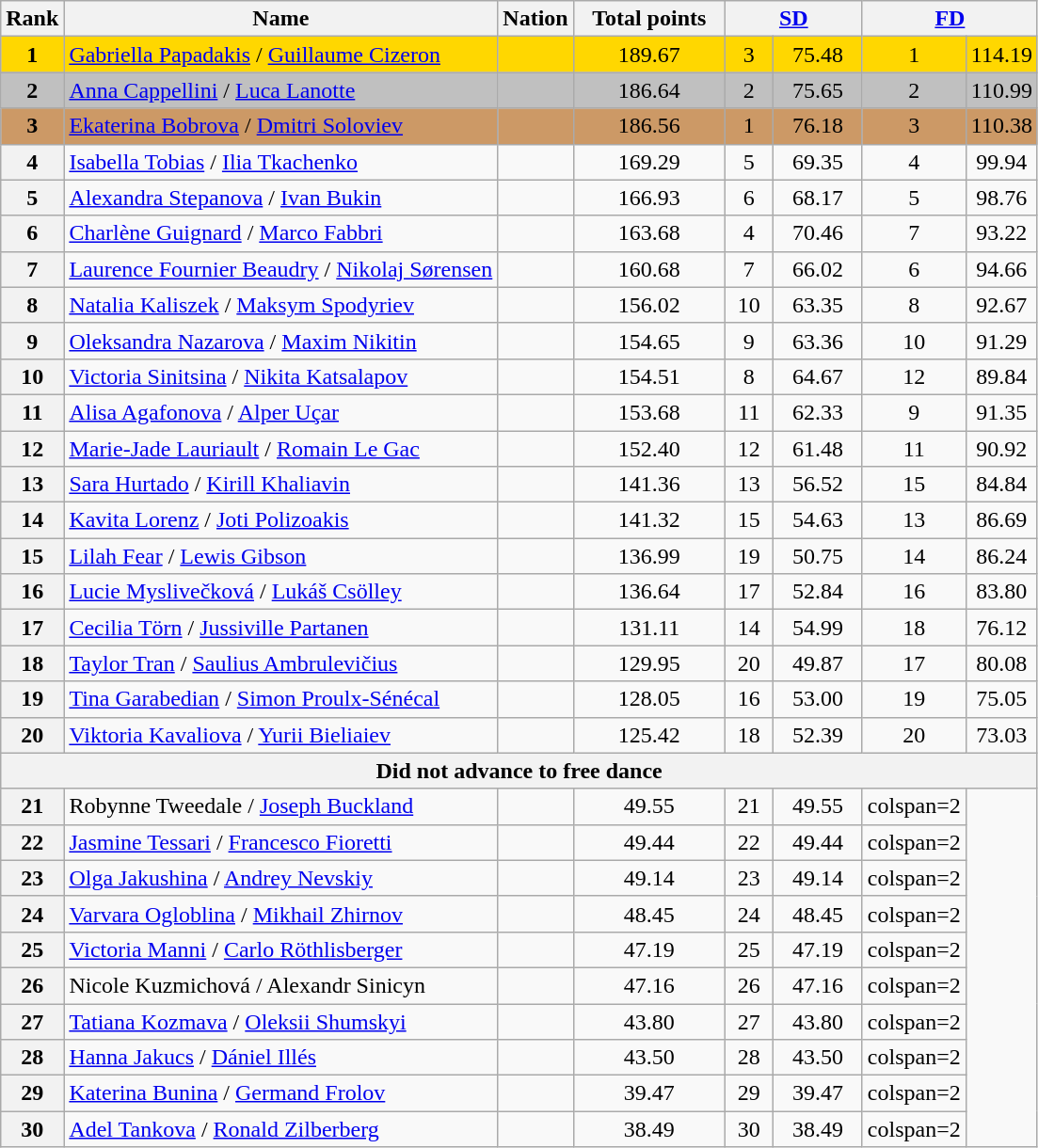<table class="wikitable sortable">
<tr>
<th>Rank</th>
<th>Name</th>
<th>Nation</th>
<th width="100px">Total points</th>
<th colspan="2" width="90px"><a href='#'>SD</a></th>
<th colspan="2" width="90px"><a href='#'>FD</a></th>
</tr>
<tr bgcolor="gold">
<td align="center" bgcolor="gold"><strong>1</strong></td>
<td><a href='#'>Gabriella Papadakis</a> / <a href='#'>Guillaume Cizeron</a></td>
<td></td>
<td align="center">189.67</td>
<td align="center">3</td>
<td align="center">75.48</td>
<td align="center">1</td>
<td align="center">114.19</td>
</tr>
<tr bgcolor="silver">
<td align="center" bgcolor="silver"><strong>2</strong></td>
<td><a href='#'>Anna Cappellini</a> / <a href='#'>Luca Lanotte</a></td>
<td></td>
<td align="center">186.64</td>
<td align="center">2</td>
<td align="center">75.65</td>
<td align="center">2</td>
<td align="center">110.99</td>
</tr>
<tr bgcolor="#cc9966">
<td align="center" bgcolor="#cc9966"><strong>3</strong></td>
<td><a href='#'>Ekaterina Bobrova</a> / <a href='#'>Dmitri Soloviev</a></td>
<td></td>
<td align="center">186.56</td>
<td align="center">1</td>
<td align="center">76.18</td>
<td align="center">3</td>
<td align="center">110.38</td>
</tr>
<tr>
<th>4</th>
<td><a href='#'>Isabella Tobias</a> / <a href='#'>Ilia Tkachenko</a></td>
<td></td>
<td align="center">169.29</td>
<td align="center">5</td>
<td align="center">69.35</td>
<td align="center">4</td>
<td align="center">99.94</td>
</tr>
<tr>
<th>5</th>
<td><a href='#'>Alexandra Stepanova</a> / <a href='#'>Ivan Bukin</a></td>
<td></td>
<td align="center">166.93</td>
<td align="center">6</td>
<td align="center">68.17</td>
<td align="center">5</td>
<td align="center">98.76</td>
</tr>
<tr>
<th>6</th>
<td><a href='#'>Charlène Guignard</a> / <a href='#'>Marco Fabbri</a></td>
<td></td>
<td align="center">163.68</td>
<td align="center">4</td>
<td align="center">70.46</td>
<td align="center">7</td>
<td align="center">93.22</td>
</tr>
<tr>
<th>7</th>
<td><a href='#'>Laurence Fournier Beaudry</a> / <a href='#'>Nikolaj Sørensen</a></td>
<td></td>
<td align="center">160.68</td>
<td align="center">7</td>
<td align="center">66.02</td>
<td align="center">6</td>
<td align="center">94.66</td>
</tr>
<tr>
<th>8</th>
<td><a href='#'>Natalia Kaliszek</a> / <a href='#'>Maksym Spodyriev</a></td>
<td></td>
<td align="center">156.02</td>
<td align="center">10</td>
<td align="center">63.35</td>
<td align="center">8</td>
<td align="center">92.67</td>
</tr>
<tr>
<th>9</th>
<td><a href='#'>Oleksandra Nazarova</a> / <a href='#'>Maxim Nikitin</a></td>
<td></td>
<td align="center">154.65</td>
<td align="center">9</td>
<td align="center">63.36</td>
<td align="center">10</td>
<td align="center">91.29</td>
</tr>
<tr>
<th>10</th>
<td><a href='#'>Victoria Sinitsina</a> / <a href='#'>Nikita Katsalapov</a></td>
<td></td>
<td align="center">154.51</td>
<td align="center">8</td>
<td align="center">64.67</td>
<td align="center">12</td>
<td align="center">89.84</td>
</tr>
<tr>
<th>11</th>
<td><a href='#'>Alisa Agafonova</a> / <a href='#'>Alper Uçar</a></td>
<td></td>
<td align="center">153.68</td>
<td align="center">11</td>
<td align="center">62.33</td>
<td align="center">9</td>
<td align="center">91.35</td>
</tr>
<tr>
<th>12</th>
<td><a href='#'>Marie-Jade Lauriault</a> / <a href='#'>Romain Le Gac</a></td>
<td></td>
<td align="center">152.40</td>
<td align="center">12</td>
<td align="center">61.48</td>
<td align="center">11</td>
<td align="center">90.92</td>
</tr>
<tr>
<th>13</th>
<td><a href='#'>Sara Hurtado</a> / <a href='#'>Kirill Khaliavin</a></td>
<td></td>
<td align="center">141.36</td>
<td align="center">13</td>
<td align="center">56.52</td>
<td align="center">15</td>
<td align="center">84.84</td>
</tr>
<tr>
<th>14</th>
<td><a href='#'>Kavita Lorenz</a> / <a href='#'>Joti Polizoakis</a></td>
<td></td>
<td align="center">141.32</td>
<td align="center">15</td>
<td align="center">54.63</td>
<td align="center">13</td>
<td align="center">86.69</td>
</tr>
<tr>
<th>15</th>
<td><a href='#'>Lilah Fear</a> / <a href='#'>Lewis Gibson</a></td>
<td></td>
<td align="center">136.99</td>
<td align="center">19</td>
<td align="center">50.75</td>
<td align="center">14</td>
<td align="center">86.24</td>
</tr>
<tr>
<th>16</th>
<td><a href='#'>Lucie Myslivečková</a> / <a href='#'>Lukáš Csölley</a></td>
<td></td>
<td align="center">136.64</td>
<td align="center">17</td>
<td align="center">52.84</td>
<td align="center">16</td>
<td align="center">83.80</td>
</tr>
<tr>
<th>17</th>
<td><a href='#'>Cecilia Törn</a> / <a href='#'>Jussiville Partanen</a></td>
<td></td>
<td align="center">131.11</td>
<td align="center">14</td>
<td align="center">54.99</td>
<td align="center">18</td>
<td align="center">76.12</td>
</tr>
<tr>
<th>18</th>
<td><a href='#'>Taylor Tran</a> / <a href='#'>Saulius Ambrulevičius</a></td>
<td></td>
<td align="center">129.95</td>
<td align="center">20</td>
<td align="center">49.87</td>
<td align="center">17</td>
<td align="center">80.08</td>
</tr>
<tr>
<th>19</th>
<td><a href='#'>Tina Garabedian</a> / <a href='#'>Simon Proulx-Sénécal</a></td>
<td></td>
<td align="center">128.05</td>
<td align="center">16</td>
<td align="center">53.00</td>
<td align="center">19</td>
<td align="center">75.05</td>
</tr>
<tr>
<th>20</th>
<td><a href='#'>Viktoria Kavaliova</a> / <a href='#'>Yurii Bieliaiev</a></td>
<td></td>
<td align="center">125.42</td>
<td align="center">18</td>
<td align="center">52.39</td>
<td align="center">20</td>
<td align="center">73.03</td>
</tr>
<tr>
<th colspan=8>Did not advance to free dance</th>
</tr>
<tr>
<th>21</th>
<td>Robynne Tweedale / <a href='#'>Joseph Buckland</a></td>
<td></td>
<td align="center">49.55</td>
<td align="center">21</td>
<td align="center">49.55</td>
<td>colspan=2 </td>
</tr>
<tr>
<th>22</th>
<td><a href='#'>Jasmine Tessari</a> / <a href='#'>Francesco Fioretti</a></td>
<td></td>
<td align="center">49.44</td>
<td align="center">22</td>
<td align="center">49.44</td>
<td>colspan=2 </td>
</tr>
<tr>
<th>23</th>
<td><a href='#'>Olga Jakushina</a> / <a href='#'>Andrey Nevskiy</a></td>
<td></td>
<td align="center">49.14</td>
<td align="center">23</td>
<td align="center">49.14</td>
<td>colspan=2 </td>
</tr>
<tr>
<th>24</th>
<td><a href='#'>Varvara Ogloblina</a> / <a href='#'>Mikhail Zhirnov</a></td>
<td></td>
<td align="center">48.45</td>
<td align="center">24</td>
<td align="center">48.45</td>
<td>colspan=2 </td>
</tr>
<tr>
<th>25</th>
<td><a href='#'>Victoria Manni</a> / <a href='#'>Carlo Röthlisberger</a></td>
<td></td>
<td align="center">47.19</td>
<td align="center">25</td>
<td align="center">47.19</td>
<td>colspan=2 </td>
</tr>
<tr>
<th>26</th>
<td>Nicole Kuzmichová / Alexandr Sinicyn</td>
<td></td>
<td align="center">47.16</td>
<td align="center">26</td>
<td align="center">47.16</td>
<td>colspan=2 </td>
</tr>
<tr>
<th>27</th>
<td><a href='#'>Tatiana Kozmava</a> / <a href='#'>Oleksii Shumskyi</a></td>
<td></td>
<td align="center">43.80</td>
<td align="center">27</td>
<td align="center">43.80</td>
<td>colspan=2 </td>
</tr>
<tr>
<th>28</th>
<td><a href='#'>Hanna Jakucs</a> / <a href='#'>Dániel Illés</a></td>
<td></td>
<td align="center">43.50</td>
<td align="center">28</td>
<td align="center">43.50</td>
<td>colspan=2 </td>
</tr>
<tr>
<th>29</th>
<td><a href='#'>Katerina Bunina</a> / <a href='#'>Germand Frolov</a></td>
<td></td>
<td align="center">39.47</td>
<td align="center">29</td>
<td align="center">39.47</td>
<td>colspan=2 </td>
</tr>
<tr>
<th>30</th>
<td><a href='#'>Adel Tankova</a> / <a href='#'>Ronald Zilberberg</a></td>
<td></td>
<td align="center">38.49</td>
<td align="center">30</td>
<td align="center">38.49</td>
<td>colspan=2 </td>
</tr>
</table>
